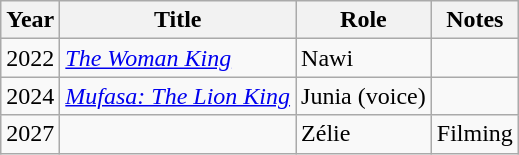<table class="wikitable">
<tr>
<th>Year</th>
<th>Title</th>
<th>Role</th>
<th>Notes</th>
</tr>
<tr>
<td>2022</td>
<td><em><a href='#'>The Woman King</a></em></td>
<td>Nawi</td>
<td></td>
</tr>
<tr>
<td>2024</td>
<td><em><a href='#'>Mufasa: The Lion King</a></em></td>
<td>Junia (voice)</td>
<td></td>
</tr>
<tr>
<td>2027</td>
<td></td>
<td>Zélie</td>
<td>Filming</td>
</tr>
</table>
